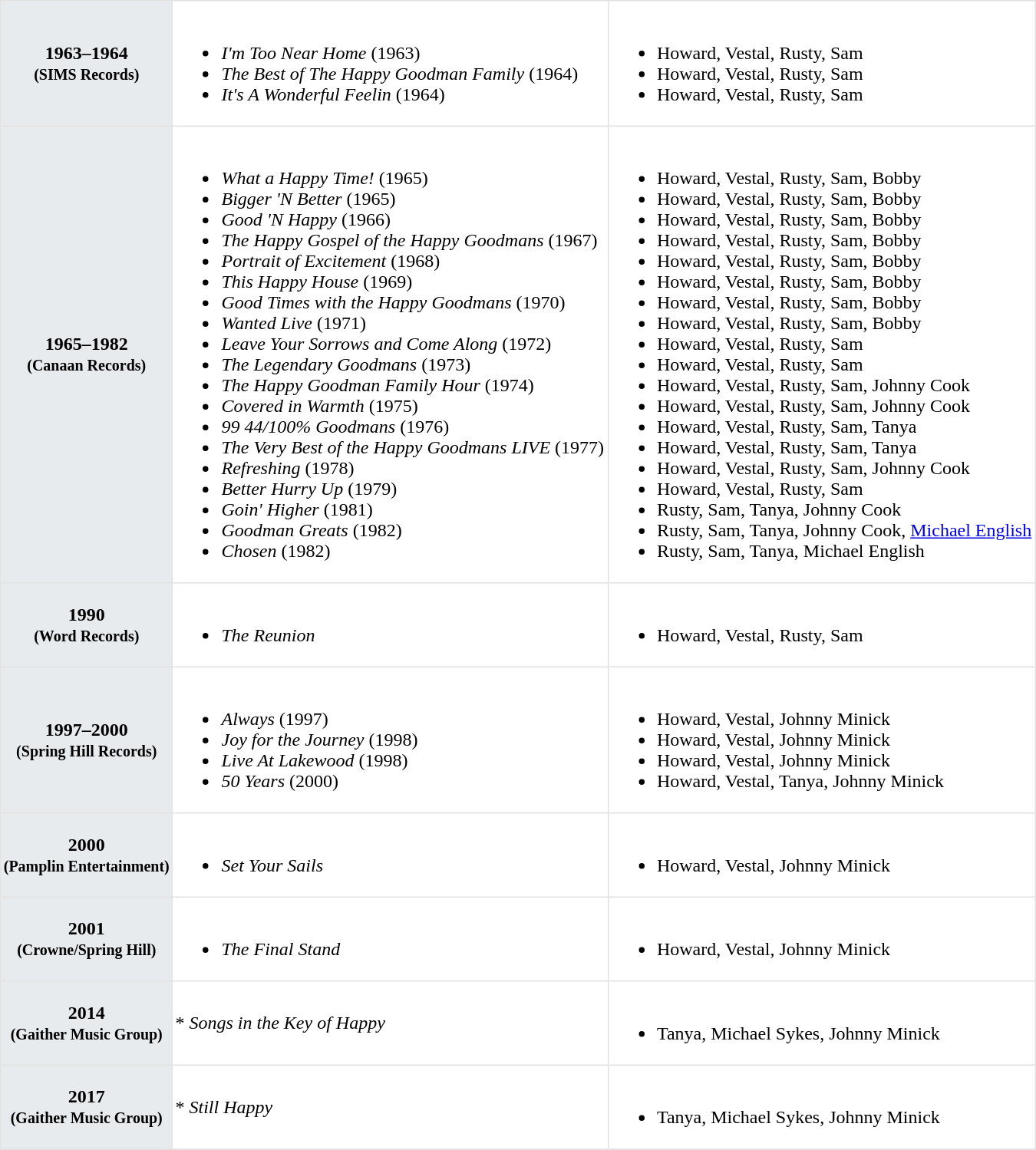<table class="toccolours"  border=1 cellpadding=2 cellspacing=0 style="width: 900px; margin: 0 0 1em 1em; border-collapse: collapse; border: 1px solid #E2E2E2;">
<tr>
<th bgcolor="#E7EBEE">1963–1964<br><small>(SIMS Records)</small></th>
<td><br><ul><li><em>I'm Too Near Home</em> (1963)</li><li><em>The Best of The Happy Goodman Family</em> (1964)</li><li><em>It's A Wonderful Feelin</em> (1964)</li></ul></td>
<td><br><ul><li>Howard, Vestal, Rusty, Sam</li><li>Howard, Vestal, Rusty, Sam</li><li>Howard, Vestal, Rusty, Sam</li></ul></td>
</tr>
<tr>
<th bgcolor="#E7EBEE">1965–1982<br><small>(Canaan Records)</small></th>
<td><br><ul><li><em>What a Happy Time!</em> (1965)</li><li><em>Bigger 'N Better</em> (1965)</li><li><em>Good 'N Happy</em> (1966)</li><li><em>The Happy Gospel of the Happy Goodmans</em> (1967)</li><li><em>Portrait of Excitement</em> (1968)</li><li><em>This Happy House</em> (1969)</li><li><em>Good Times with the Happy Goodmans</em> (1970)</li><li><em>Wanted Live</em> (1971)</li><li><em>Leave Your Sorrows and Come Along</em> (1972)</li><li><em>The Legendary Goodmans</em> (1973)</li><li><em>The Happy Goodman Family Hour</em> (1974)</li><li><em>Covered in Warmth</em> (1975)</li><li><em>99 44/100% Goodmans</em> (1976)</li><li><em>The Very Best of the Happy Goodmans LIVE</em> (1977)</li><li><em>Refreshing</em> (1978)</li><li><em>Better Hurry Up</em> (1979)</li><li><em>Goin' Higher</em> (1981)</li><li><em>Goodman Greats</em> (1982)</li><li><em>Chosen</em> (1982)</li></ul></td>
<td><br><ul><li>Howard, Vestal, Rusty, Sam, Bobby</li><li>Howard, Vestal, Rusty, Sam, Bobby</li><li>Howard, Vestal, Rusty, Sam, Bobby</li><li>Howard, Vestal, Rusty, Sam, Bobby</li><li>Howard, Vestal, Rusty, Sam, Bobby</li><li>Howard, Vestal, Rusty, Sam, Bobby</li><li>Howard, Vestal, Rusty, Sam, Bobby</li><li>Howard, Vestal, Rusty, Sam, Bobby</li><li>Howard, Vestal, Rusty, Sam</li><li>Howard, Vestal, Rusty, Sam</li><li>Howard, Vestal, Rusty, Sam, Johnny Cook</li><li>Howard, Vestal, Rusty, Sam, Johnny Cook</li><li>Howard, Vestal, Rusty, Sam, Tanya</li><li>Howard, Vestal, Rusty, Sam, Tanya</li><li>Howard, Vestal, Rusty, Sam, Johnny Cook</li><li>Howard, Vestal, Rusty, Sam</li><li>Rusty, Sam, Tanya, Johnny Cook</li><li>Rusty, Sam, Tanya, Johnny Cook, <a href='#'>Michael English</a></li><li>Rusty, Sam, Tanya, Michael English</li></ul></td>
</tr>
<tr>
<th bgcolor="#E7EBEE">1990<br><small>(Word Records)</small></th>
<td><br><ul><li><em>The Reunion</em></li></ul></td>
<td><br><ul><li>Howard, Vestal, Rusty, Sam</li></ul></td>
</tr>
<tr>
<th bgcolor="#E7EBEE">1997–2000<br><small>(Spring Hill Records)</small></th>
<td><br><ul><li><em>Always</em> (1997)</li><li><em>Joy for the Journey</em> (1998)</li><li><em>Live At Lakewood</em> (1998)</li><li><em>50 Years</em> (2000)</li></ul></td>
<td><br><ul><li>Howard, Vestal, Johnny Minick</li><li>Howard, Vestal, Johnny Minick</li><li>Howard, Vestal, Johnny Minick</li><li>Howard, Vestal, Tanya, Johnny Minick</li></ul></td>
</tr>
<tr>
<th bgcolor="#E7EBEE">2000<br><small>(Pamplin Entertainment)</small></th>
<td><br><ul><li><em>Set Your Sails</em></li></ul></td>
<td><br><ul><li>Howard, Vestal, Johnny Minick</li></ul></td>
</tr>
<tr>
<th bgcolor="#E7EBEE">2001<br><small>(Crowne/Spring Hill)</small></th>
<td><br><ul><li><em>The Final Stand</em></li></ul></td>
<td><br><ul><li>Howard, Vestal, Johnny Minick</li></ul></td>
</tr>
<tr>
<th bgcolor="#E7EBEE">2014<br><small>(Gaither Music Group)</small></th>
<td>* <em>Songs in the Key of Happy</em></td>
<td><br><ul><li>Tanya, Michael Sykes, Johnny Minick</li></ul></td>
</tr>
<tr>
<th bgcolor="#E7EBEE">2017<br><small>(Gaither Music Group)</small></th>
<td>* <em>Still Happy</em></td>
<td><br><ul><li>Tanya, Michael Sykes, Johnny Minick</li></ul></td>
</tr>
<tr>
</tr>
</table>
